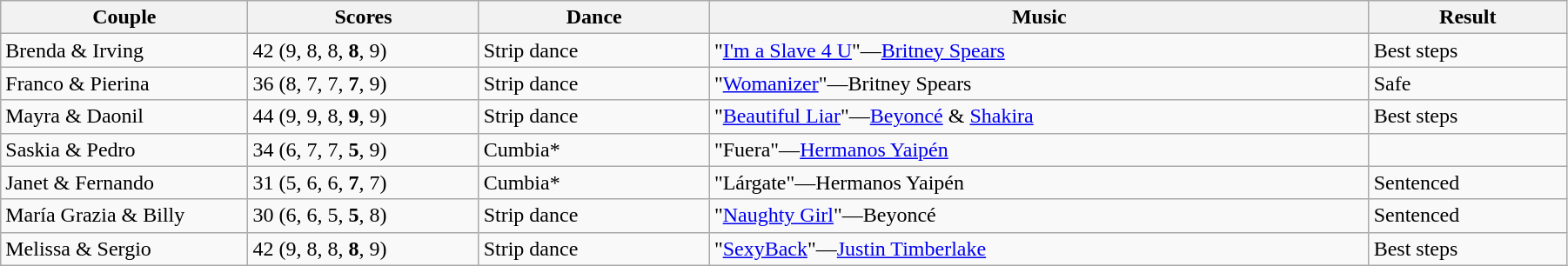<table class="wikitable sortable" style="width:95%; white-space:nowrap">
<tr>
<th style="width:15%;">Couple</th>
<th style="width:14%;">Scores</th>
<th style="width:14%;">Dance</th>
<th style="width:40%;">Music</th>
<th style="width:12%;">Result</th>
</tr>
<tr>
<td>Brenda & Irving</td>
<td>42 (9, 8, 8, <strong>8</strong>, 9)</td>
<td>Strip dance</td>
<td>"<a href='#'>I'm a Slave 4 U</a>"—<a href='#'>Britney Spears</a></td>
<td>Best steps</td>
</tr>
<tr>
<td>Franco & Pierina</td>
<td>36 (8, 7, 7, <strong>7</strong>, 9)</td>
<td>Strip dance</td>
<td>"<a href='#'>Womanizer</a>"—Britney Spears</td>
<td>Safe</td>
</tr>
<tr>
<td>Mayra & Daonil</td>
<td>44 (9, 9, 8, <strong>9</strong>, 9)</td>
<td>Strip dance</td>
<td>"<a href='#'>Beautiful Liar</a>"—<a href='#'>Beyoncé</a> & <a href='#'>Shakira</a></td>
<td>Best steps</td>
</tr>
<tr>
<td>Saskia & Pedro</td>
<td>34 (6, 7, 7, <strong>5</strong>, 9)</td>
<td>Cumbia*</td>
<td>"Fuera"—<a href='#'>Hermanos Yaipén</a></td>
<td></td>
</tr>
<tr>
<td>Janet & Fernando</td>
<td>31 (5, 6, 6, <strong>7</strong>, 7)</td>
<td>Cumbia*</td>
<td>"Lárgate"—Hermanos Yaipén</td>
<td>Sentenced</td>
</tr>
<tr>
<td>María Grazia & Billy</td>
<td>30 (6, 6, 5, <strong>5</strong>, 8)</td>
<td>Strip dance</td>
<td>"<a href='#'>Naughty Girl</a>"—Beyoncé</td>
<td>Sentenced</td>
</tr>
<tr>
<td>Melissa & Sergio</td>
<td>42 (9, 8, 8, <strong>8</strong>, 9)</td>
<td>Strip dance</td>
<td>"<a href='#'>SexyBack</a>"—<a href='#'>Justin Timberlake</a></td>
<td>Best steps</td>
</tr>
</table>
